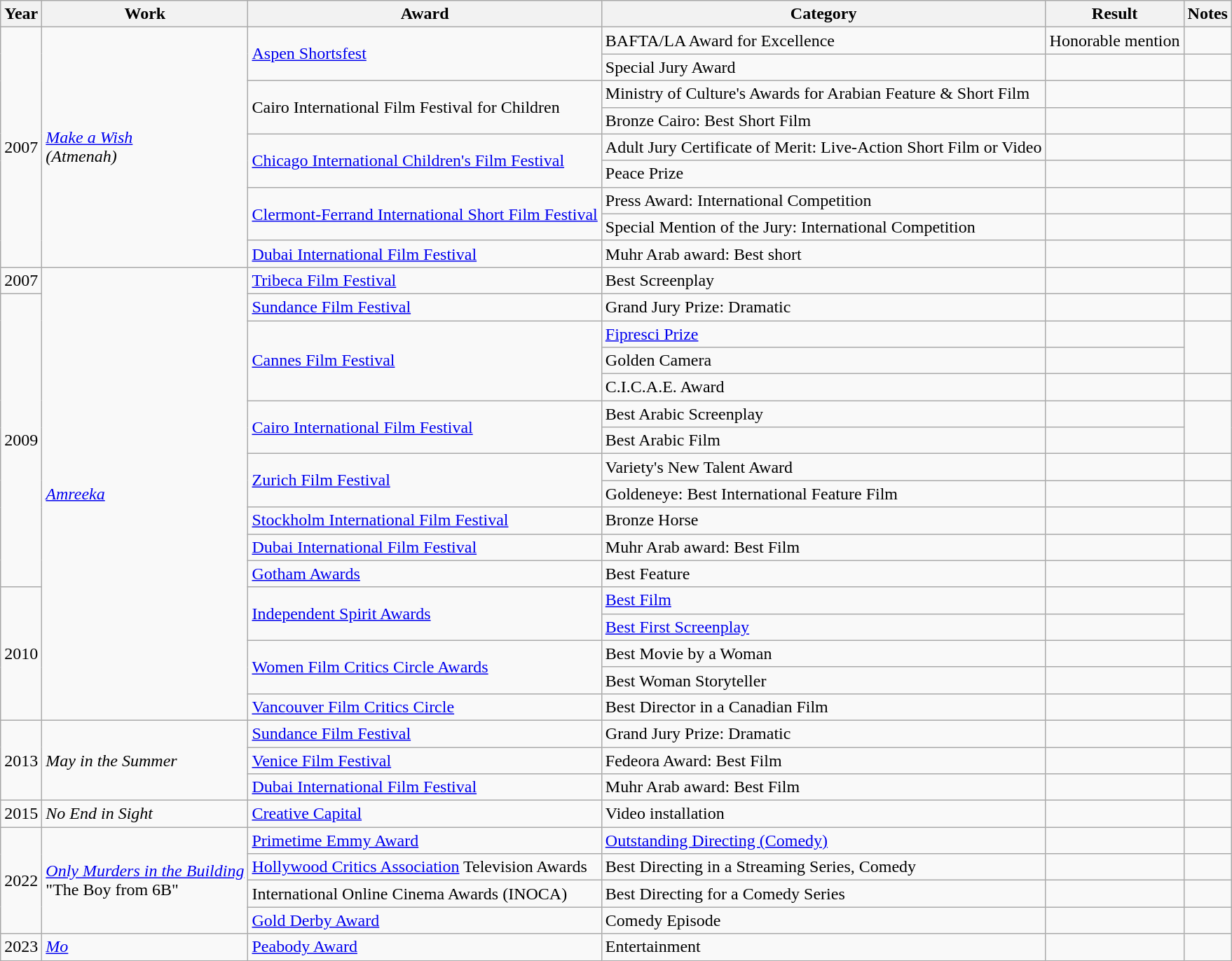<table class="wikitable">
<tr>
<th>Year</th>
<th>Work</th>
<th>Award</th>
<th>Category</th>
<th>Result</th>
<th>Notes</th>
</tr>
<tr>
<td rowspan="9">2007</td>
<td rowspan="9"><em><a href='#'>Make a Wish</a></em><br><em>(Atmenah)</em></td>
<td rowspan="2"><a href='#'>Aspen Shortsfest</a></td>
<td>BAFTA/LA Award for Excellence</td>
<td>Honorable mention</td>
<td></td>
</tr>
<tr>
<td>Special Jury Award</td>
<td></td>
<td></td>
</tr>
<tr>
<td rowspan="2">Cairo International Film Festival for Children</td>
<td>Ministry of Culture's Awards for Arabian Feature & Short Film</td>
<td></td>
<td></td>
</tr>
<tr>
<td>Bronze Cairo: Best Short Film</td>
<td></td>
<td></td>
</tr>
<tr>
<td rowspan="2"><a href='#'>Chicago International Children's Film Festival</a></td>
<td>Adult Jury Certificate of Merit: Live-Action Short Film or Video</td>
<td></td>
<td></td>
</tr>
<tr>
<td>Peace Prize</td>
<td></td>
<td></td>
</tr>
<tr>
<td rowspan="2"><a href='#'>Clermont-Ferrand International Short Film Festival</a></td>
<td>Press Award: International Competition</td>
<td></td>
<td></td>
</tr>
<tr>
<td>Special Mention of the Jury: International Competition</td>
<td></td>
<td></td>
</tr>
<tr>
<td><a href='#'>Dubai International Film Festival</a></td>
<td>Muhr Arab award: Best short</td>
<td></td>
<td></td>
</tr>
<tr>
<td>2007</td>
<td rowspan="17"><em><a href='#'>Amreeka</a></em></td>
<td><a href='#'>Tribeca Film Festival</a></td>
<td>Best Screenplay</td>
<td></td>
<td></td>
</tr>
<tr>
<td rowspan="11">2009</td>
<td><a href='#'>Sundance Film Festival</a></td>
<td>Grand Jury Prize: Dramatic</td>
<td></td>
<td></td>
</tr>
<tr>
<td rowspan="3"><a href='#'>Cannes Film Festival</a></td>
<td><a href='#'>Fipresci Prize</a></td>
<td></td>
<td rowspan="2"></td>
</tr>
<tr>
<td>Golden Camera</td>
<td></td>
</tr>
<tr>
<td>C.I.C.A.E. Award</td>
<td></td>
<td></td>
</tr>
<tr>
<td rowspan="2"><a href='#'>Cairo International Film Festival</a></td>
<td>Best Arabic Screenplay</td>
<td></td>
<td rowspan="2"></td>
</tr>
<tr>
<td>Best Arabic Film</td>
<td></td>
</tr>
<tr>
<td rowspan="2"><a href='#'>Zurich Film Festival</a></td>
<td>Variety's New Talent Award</td>
<td></td>
<td></td>
</tr>
<tr>
<td>Goldeneye: Best International Feature Film</td>
<td></td>
<td></td>
</tr>
<tr>
<td><a href='#'>Stockholm International Film Festival</a></td>
<td>Bronze Horse</td>
<td></td>
<td></td>
</tr>
<tr>
<td><a href='#'>Dubai International Film Festival</a></td>
<td>Muhr Arab award: Best Film</td>
<td></td>
<td></td>
</tr>
<tr>
<td><a href='#'>Gotham Awards</a></td>
<td>Best Feature</td>
<td></td>
<td></td>
</tr>
<tr>
<td rowspan="5">2010</td>
<td rowspan="2"><a href='#'>Independent Spirit Awards</a></td>
<td><a href='#'>Best Film</a></td>
<td></td>
<td rowspan="2"></td>
</tr>
<tr>
<td><a href='#'>Best First Screenplay</a></td>
<td></td>
</tr>
<tr>
<td rowspan="2"><a href='#'>Women Film Critics Circle Awards</a></td>
<td>Best Movie by a Woman</td>
<td></td>
<td></td>
</tr>
<tr>
<td>Best Woman Storyteller</td>
<td></td>
<td></td>
</tr>
<tr>
<td><a href='#'>Vancouver Film Critics Circle</a></td>
<td>Best Director in a Canadian Film</td>
<td></td>
<td></td>
</tr>
<tr>
<td rowspan="3">2013</td>
<td rowspan="3"><em>May in the Summer</em></td>
<td><a href='#'>Sundance Film Festival</a></td>
<td>Grand Jury Prize: Dramatic</td>
<td></td>
<td></td>
</tr>
<tr>
<td><a href='#'>Venice Film Festival</a></td>
<td>Fedeora Award: Best Film</td>
<td></td>
<td></td>
</tr>
<tr>
<td><a href='#'>Dubai International Film Festival</a></td>
<td>Muhr Arab award: Best Film</td>
<td></td>
<td></td>
</tr>
<tr>
<td>2015</td>
<td><em>No End in Sight</em></td>
<td><a href='#'>Creative Capital</a></td>
<td>Video installation</td>
<td></td>
<td></td>
</tr>
<tr>
<td rowspan="4">2022</td>
<td rowspan="4"><em><a href='#'>Only Murders in the Building</a></em><br>"The Boy from 6B"</td>
<td><a href='#'>Primetime Emmy Award</a></td>
<td><a href='#'>Outstanding Directing (Comedy)</a></td>
<td></td>
<td></td>
</tr>
<tr>
<td><a href='#'>Hollywood Critics Association</a> Television Awards</td>
<td>Best Directing in a Streaming Series, Comedy</td>
<td></td>
<td></td>
</tr>
<tr>
<td>International Online Cinema Awards (INOCA)</td>
<td>Best Directing for a Comedy Series</td>
<td></td>
<td></td>
</tr>
<tr>
<td><a href='#'>Gold Derby Award</a></td>
<td>Comedy Episode</td>
<td></td>
<td></td>
</tr>
<tr>
<td>2023</td>
<td><em><a href='#'>Mo</a></em></td>
<td><a href='#'>Peabody Award</a></td>
<td>Entertainment</td>
<td></td>
<td></td>
</tr>
</table>
